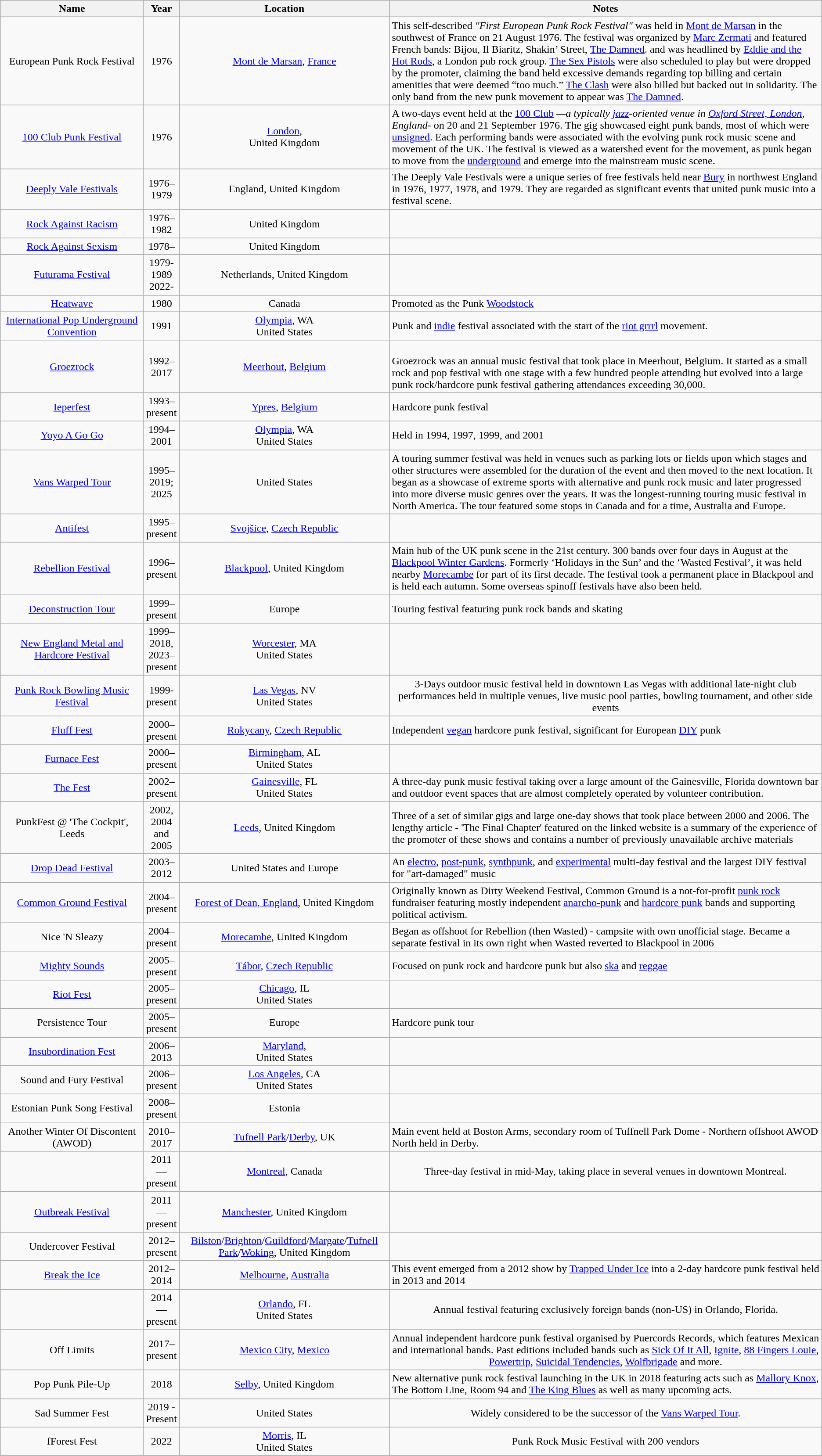<table class="sortable wikitable" style="text-align:center;">
<tr>
<th style="width:210px;">Name</th>
<th style="width:30px;">Year</th>
<th>Location</th>
<th>Notes</th>
</tr>
<tr>
<td>European Punk Rock Festival</td>
<td>1976</td>
<td><a href='#'>Mont de Marsan</a>, <a href='#'>France</a></td>
<td style="text-align:left">This self-described <i>"First European Punk Rock Festival"</i> was held in <a href='#'>Mont de Marsan</a> in the southwest of France on 21 August 1976. The festival was organized by <a href='#'>Marc Zermati</a> and featured French bands: Bijou, Il Biaritz, Shakin’ Street, <a href='#'>The Damned</a>. and was headlined by <a href='#'>Eddie and the Hot Rods</a>, a London pub rock group. <a href='#'>The Sex Pistols</a> were also scheduled to play but were dropped by the promoter, claiming the band held excessive demands regarding top billing and certain amenities that were deemed “too much.” <a href='#'>The Clash</a> were also billed but backed out in solidarity. The only band from the new punk movement to appear was <a href='#'>The Damned</a>.</td>
</tr>
<tr>
<td><a href='#'>100 Club Punk Festival</a></td>
<td>1976</td>
<td><a href='#'>London</a>,<br>United Kingdom</td>
<td style="text-align:left">A two-days event held at the <a href='#'>100 Club</a> <i>—a typically <a href='#'>jazz</a>-oriented venue in <a href='#'>Oxford Street, London</a>, England-</i> on 20 and 21 September 1976. The gig showcased eight punk bands, most of which were <a href='#'>unsigned</a>. Each performing bands were associated with the evolving punk rock music scene and movement of the UK. The festival is viewed as a watershed event for the movement, as punk began to move from the <a href='#'>underground</a> and emerge into the mainstream music scene.</td>
</tr>
<tr>
<td><a href='#'>Deeply Vale Festivals</a></td>
<td>1976–1979</td>
<td>England, United Kingdom</td>
<td style="text-align:left">The Deeply Vale Festivals were a unique series of free festivals held near <a href='#'>Bury</a> in northwest England in 1976, 1977, 1978, and 1979. They are regarded as significant events that united punk music into a festival scene.</td>
</tr>
<tr>
<td><a href='#'>Rock Against Racism</a></td>
<td>1976–1982</td>
<td>United Kingdom</td>
<td style="text-align:left"></td>
</tr>
<tr>
<td><a href='#'>Rock Against Sexism</a></td>
<td>1978–</td>
<td>United Kingdom</td>
<td style="text-align:left"></td>
</tr>
<tr>
<td><a href='#'>Futurama Festival</a></td>
<td>1979-1989 2022-</td>
<td>Netherlands, United Kingdom</td>
</tr>
<tr>
<td><a href='#'>Heatwave</a></td>
<td>1980</td>
<td>Canada</td>
<td style="text-align:left">Promoted as the Punk <a href='#'>Woodstock</a></td>
</tr>
<tr>
<td><a href='#'>International Pop Underground Convention</a></td>
<td>1991</td>
<td><a href='#'>Olympia</a>, WA<br>United States</td>
<td style="text-align:left">Punk and <a href='#'>indie</a> festival associated with the start of the <a href='#'>riot grrrl</a> movement.</td>
</tr>
<tr>
<td><a href='#'>Groezrock</a></td>
<td>1992–2017</td>
<td><a href='#'>Meerhout</a>, <a href='#'>Belgium</a></td>
<td style="text-align:left"><br>Groezrock was an annual music festival that took place in Meerhout, Belgium. It started as a small rock and pop festival with one stage with a few hundred people attending but evolved into a large punk rock/hardcore punk festival gathering attendances exceeding 30,000.</td>
</tr>
<tr>
<td><a href='#'>Ieperfest</a></td>
<td>1993–present</td>
<td><a href='#'>Ypres</a>, <a href='#'>Belgium</a></td>
<td style="text-align:left">Hardcore punk festival</td>
</tr>
<tr>
<td><a href='#'>Yoyo A Go Go</a></td>
<td>1994–2001</td>
<td><a href='#'>Olympia</a>, WA<br>United States</td>
<td style="text-align:left">Held in 1994, 1997, 1999, and 2001</td>
</tr>
<tr>
<td><a href='#'>Vans Warped Tour</a></td>
<td>1995–2019; 2025</td>
<td>United States</td>
<td style="text-align:left">A touring summer festival was held in venues such as parking lots or fields upon which stages and other structures were assembled for the duration of the event and then moved to the next location. It began as a showcase of extreme sports with alternative and punk rock music and later progressed into more diverse music genres over the years. It was the longest-running touring music festival in North America. The tour featured some stops in Canada and for a time, Australia and Europe.</td>
</tr>
<tr>
<td><a href='#'>Antifest</a></td>
<td>1995–present</td>
<td><a href='#'>Svojšice</a>, <a href='#'>Czech Republic</a></td>
<td style="text-align:left"></td>
</tr>
<tr>
<td><a href='#'>Rebellion Festival</a></td>
<td>1996–present</td>
<td><a href='#'>Blackpool</a>, United Kingdom</td>
<td style="text-align:left">Main hub of the UK punk scene in the 21st century.  300 bands over four days in August at the <a href='#'>Blackpool Winter Gardens</a>. Formerly ‘Holidays in the Sun’ and the ‘Wasted Festival’, it was held nearby <a href='#'>Morecambe</a> for part of its first decade.  The festival took a permanent place in Blackpool and is held each autumn. Some overseas spinoff festivals have also been held.</td>
</tr>
<tr>
<td><a href='#'>Deconstruction Tour</a></td>
<td>1999–present</td>
<td>Europe</td>
<td style="text-align:left">Touring festival featuring punk rock bands and skating</td>
</tr>
<tr>
<td><a href='#'>New England Metal and Hardcore Festival</a></td>
<td>1999–2018, 2023–present</td>
<td><a href='#'>Worcester</a>, MA<br>United States</td>
<td style="text-align:left"></td>
</tr>
<tr>
<td><a href='#'>Punk Rock Bowling Music Festival</a></td>
<td>1999-present</td>
<td><a href='#'>Las Vegas</a>, NV<br>United States</td>
<td>3-Days outdoor music festival held in downtown Las Vegas with additional late-night club performances held in multiple venues, live music pool parties, bowling tournament, and other side events</td>
</tr>
<tr>
<td><a href='#'>Fluff Fest</a></td>
<td>2000–present</td>
<td><a href='#'>Rokycany</a>, <a href='#'>Czech Republic</a></td>
<td style="text-align:left">Independent <a href='#'>vegan</a> hardcore punk festival, significant for European <a href='#'>DIY</a> punk</td>
</tr>
<tr>
<td><a href='#'>Furnace Fest</a></td>
<td>2000–present</td>
<td><a href='#'>Birmingham</a>, AL<br>United States</td>
<td style="text-align:left"></td>
</tr>
<tr>
<td><a href='#'>The Fest</a></td>
<td>2002–present</td>
<td><a href='#'>Gainesville</a>, FL<br>United States</td>
<td style="text-align:left">A three-day punk music festival taking over a large amount of the Gainesville, Florida downtown bar and outdoor event spaces that are almost completely operated by volunteer contribution.</td>
</tr>
<tr>
<td>PunkFest @ 'The Cockpit', Leeds</td>
<td>2002, 2004 and 2005</td>
<td><a href='#'>Leeds</a>, United Kingdom</td>
<td style="text-align:left">Three of a set of similar gigs and large one-day shows that took place between 2000 and 2006.  The lengthy article - 'The Final Chapter' featured on the linked website is a summary of the experience of the promoter of these shows and contains a number of previously unavailable archive materials</td>
</tr>
<tr>
<td><a href='#'>Drop Dead Festival</a></td>
<td>2003–2012</td>
<td>United States and Europe</td>
<td style="text-align:left">An <a href='#'>electro</a>, <a href='#'>post-punk</a>, <a href='#'>synthpunk</a>, and <a href='#'>experimental</a> multi-day festival and the largest DIY festival for "art-damaged" music</td>
</tr>
<tr>
<td><a href='#'>Common Ground Festival</a></td>
<td>2004–present</td>
<td><a href='#'>Forest of Dean, England</a>, United Kingdom</td>
<td style="text-align:left">Originally known as Dirty Weekend Festival, Common Ground is a not-for-profit <a href='#'>punk rock</a> fundraiser featuring mostly independent <a href='#'>anarcho-punk</a> and <a href='#'>hardcore punk</a> bands and supporting political activism.</td>
</tr>
<tr>
<td>Nice 'N Sleazy</td>
<td>2004–present</td>
<td><a href='#'>Morecambe</a>, United Kingdom</td>
<td style="text-align:left">Began as offshoot for Rebellion (then Wasted) - campsite with own unofficial stage.  Became a separate festival in its own right when Wasted reverted to Blackpool in 2006</td>
</tr>
<tr>
<td><a href='#'>Mighty Sounds</a></td>
<td>2005–present</td>
<td><a href='#'>Tábor</a>, <a href='#'>Czech Republic</a></td>
<td style="text-align:left">Focused on punk rock and hardcore punk but also <a href='#'>ska</a> and <a href='#'>reggae</a></td>
</tr>
<tr>
<td><a href='#'>Riot Fest</a></td>
<td>2005–present</td>
<td><a href='#'>Chicago</a>, IL<br>United States</td>
<td style="text-align:left"></td>
</tr>
<tr>
<td>Persistence Tour</td>
<td>2005–present</td>
<td>Europe</td>
<td style="text-align:left">Hardcore punk tour</td>
</tr>
<tr>
<td><a href='#'>Insubordination Fest</a></td>
<td>2006–2013</td>
<td><a href='#'>Maryland</a>,<br>United States</td>
<td style="text-align:left"></td>
</tr>
<tr>
<td>Sound and Fury Festival</td>
<td>2006–present</td>
<td><a href='#'>Los Angeles</a>, CA<br>United States</td>
<td style="text-align:left"></td>
</tr>
<tr>
<td>Estonian Punk Song Festival</td>
<td>2008–present</td>
<td>Estonia</td>
<td style="text-align:left"></td>
</tr>
<tr>
<td>Another Winter Of Discontent (AWOD)</td>
<td>2010–2017</td>
<td><a href='#'>Tufnell Park</a>/<a href='#'>Derby</a>, UK</td>
<td style="text-align:left">Main event held at Boston Arms, secondary room of Tuffnell Park Dome - Northern offshoot AWOD North held in Derby.</td>
</tr>
<tr>
<td></td>
<td>2011—present</td>
<td><a href='#'>Montreal</a>, Canada</td>
<td>Three-day festival in mid-May, taking place in several venues in downtown Montreal.</td>
</tr>
<tr>
<td><a href='#'>Outbreak Festival</a></td>
<td>2011—present</td>
<td><a href='#'>Manchester</a>, United Kingdom</td>
<td></td>
</tr>
<tr>
<td>Undercover Festival</td>
<td>2012–present</td>
<td><a href='#'>Bilston</a>/<a href='#'>Brighton</a>/<a href='#'>Guildford</a>/<a href='#'>Margate</a>/<a href='#'>Tufnell Park</a>/<a href='#'>Woking</a>, United Kingdom</td>
<td style="text-align:left"></td>
</tr>
<tr>
<td><a href='#'>Break the Ice</a></td>
<td>2012–2014</td>
<td><a href='#'>Melbourne</a>, <a href='#'>Australia</a></td>
<td style="text-align:left">This event emerged from a 2012 show by <a href='#'>Trapped Under Ice</a> into a 2-day hardcore punk festival held in 2013 and 2014</td>
</tr>
<tr>
<td></td>
<td>2014—present</td>
<td><a href='#'>Orlando</a>, FL<br>United States</td>
<td>Annual festival featuring exclusively foreign bands (non-US) in Orlando, Florida.</td>
</tr>
<tr>
<td>Off Limits</td>
<td>2017–present</td>
<td><a href='#'>Mexico City</a>, <a href='#'>Mexico</a></td>
<td>Annual independent hardcore punk festival organised by Puercords Records, which features Mexican and international bands. Past editions included bands such as <a href='#'>Sick Of It All</a>, <a href='#'>Ignite</a>, <a href='#'>88 Fingers Louie</a>, <a href='#'>Powertrip</a>, <a href='#'>Suicidal Tendencies</a>, <a href='#'>Wolfbrigade</a> and more.</td>
</tr>
<tr>
<td>Pop Punk Pile-Up</td>
<td>2018</td>
<td><a href='#'>Selby</a>, United Kingdom</td>
<td style="text-align:left">New alternative punk rock festival launching in the UK in 2018 featuring acts such as <a href='#'>Mallory Knox</a>, The Bottom Line, Room 94 and <a href='#'>The King Blues</a> as well as many upcoming acts.</td>
</tr>
<tr>
<td>Sad Summer Fest</td>
<td>2019 - Present</td>
<td>United States</td>
<td>Widely considered to be the successor of the <a href='#'>Vans Warped Tour</a>.</td>
</tr>
<tr>
<td>fForest Fest</td>
<td>2022</td>
<td><a href='#'>Morris</a>, IL<br>United States</td>
<td>Punk Rock Music Festival with 200 vendors</td>
</tr>
</table>
